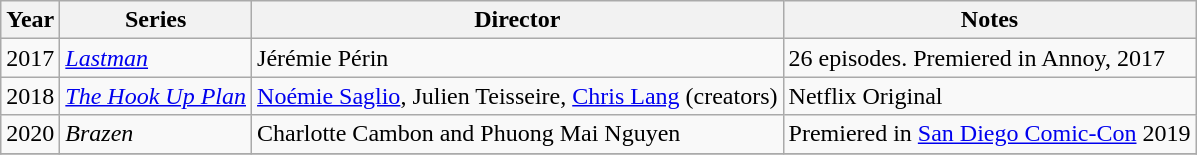<table class="wikitable sortable" style=text-align:left>
<tr>
<th scope="col">Year</th>
<th scope="col">Series</th>
<th scope="col">Director</th>
<th scope="col">Notes</th>
</tr>
<tr>
<td>2017</td>
<td><em><a href='#'>Lastman</a></em></td>
<td>Jérémie Périn</td>
<td>26 episodes. Premiered in Annoy, 2017</td>
</tr>
<tr>
<td>2018</td>
<td><em><a href='#'>The Hook Up Plan</a></em></td>
<td><a href='#'>Noémie Saglio</a>, Julien Teisseire, <a href='#'>Chris Lang</a> (creators)</td>
<td>Netflix Original</td>
</tr>
<tr>
<td>2020</td>
<td><em>Brazen</em></td>
<td>Charlotte Cambon and Phuong Mai Nguyen</td>
<td>Premiered in <a href='#'>San Diego Comic-Con</a> 2019</td>
</tr>
<tr>
</tr>
</table>
